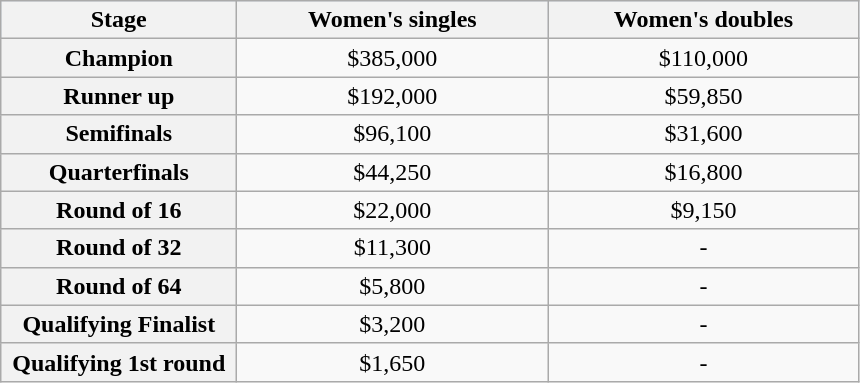<table class="wikitable">
<tr style="background:#d1e4fd;">
<th width=150>Stage</th>
<th width=200>Women's singles</th>
<th width=200>Women's doubles</th>
</tr>
<tr style="text-align:center;">
<th>Champion</th>
<td>$385,000</td>
<td>$110,000</td>
</tr>
<tr style="text-align:center;">
<th>Runner up</th>
<td>$192,000</td>
<td>$59,850</td>
</tr>
<tr style="text-align:center;">
<th>Semifinals</th>
<td>$96,100</td>
<td>$31,600</td>
</tr>
<tr style="text-align:center;">
<th>Quarterfinals</th>
<td>$44,250</td>
<td>$16,800</td>
</tr>
<tr style="text-align:center;">
<th>Round of 16</th>
<td>$22,000</td>
<td>$9,150</td>
</tr>
<tr style="text-align:center;">
<th>Round of 32</th>
<td>$11,300</td>
<td>-</td>
</tr>
<tr style="text-align:center;">
<th>Round of 64</th>
<td>$5,800</td>
<td>-</td>
</tr>
<tr style="text-align:center;">
<th>Qualifying Finalist</th>
<td>$3,200</td>
<td>-</td>
</tr>
<tr style="text-align:center;">
<th>Qualifying 1st round</th>
<td>$1,650</td>
<td>-</td>
</tr>
</table>
